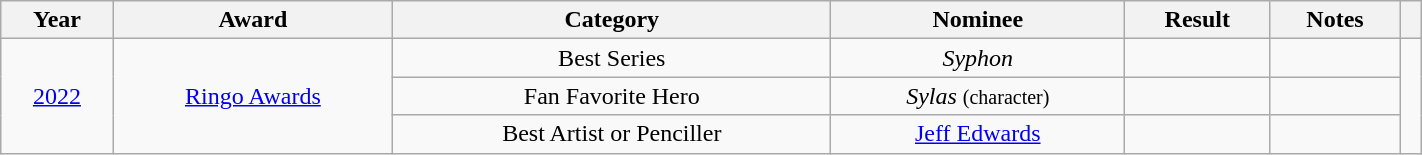<table class="wikitable sortable"; style="text-align: center; width: 75%;">
<tr>
<th>Year</th>
<th>Award</th>
<th>Category</th>
<th>Nominee</th>
<th>Result</th>
<th>Notes</th>
<th></th>
</tr>
<tr>
<td scope="row"; rowspan="3"><a href='#'>2022</a></td>
<td scope="row"; rowspan="3"><a href='#'>Ringo Awards</a></td>
<td scope="row">Best Series</td>
<td scope="row"><em>Syphon</em></td>
<td></td>
<td scope="row"></td>
<td scope="row"; rowspan="3" style="text-align:center;"></td>
</tr>
<tr>
<td>Fan Favorite Hero</td>
<td><em>Sylas</em> <small>(character)</small></td>
<td></td>
<td></td>
</tr>
<tr>
<td>Best Artist or Penciller</td>
<td><a href='#'>Jeff Edwards</a></td>
<td></td>
<td></td>
</tr>
</table>
